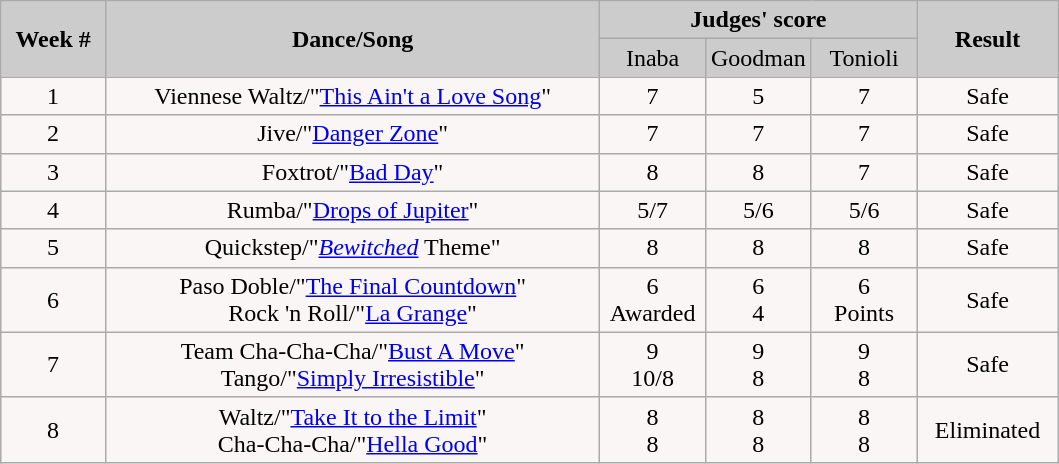<table class="wikitable">
<tr style="text-align:center; text-align:center; background:#ccc;">
<td rowspan="2"><strong>Week #</strong></td>
<td rowspan="2"><strong>Dance/Song</strong></td>
<td colspan="3"><strong>Judges' score</strong></td>
<td rowspan="2"><strong>Result</strong></td>
</tr>
<tr style="text-align:center; background:#ccc;">
<td style="width:10%; ">Inaba</td>
<td style="width:10%; ">Goodman</td>
<td style="width:10%; ">Tonioli</td>
</tr>
<tr style="text-align:center; background:#faf6f6;">
<td>1</td>
<td>Viennese Waltz/"<a href='#'>This Ain't a Love Song</a>"</td>
<td>7</td>
<td>5</td>
<td>7</td>
<td>Safe</td>
</tr>
<tr style="text-align:center; background:#faf6f6;">
<td>2</td>
<td>Jive/"<a href='#'>Danger Zone</a>"</td>
<td>7</td>
<td>7</td>
<td>7</td>
<td>Safe</td>
</tr>
<tr>
<td style="text-align:center; background:#faf6f6;">3</td>
<td style="text-align:center; background:#faf6f6;">Foxtrot/"<a href='#'>Bad Day</a>"</td>
<td style="text-align:center; background:#faf6f6;">8</td>
<td style="text-align:center; background:#faf6f6;">8</td>
<td style="text-align:center; background:#faf6f6;">7</td>
<td style="text-align:center; background:#faf6f6;">Safe</td>
</tr>
<tr style="text-align:center; background:#faf6f6;">
<td>4</td>
<td>Rumba/"<a href='#'>Drops of Jupiter</a>"</td>
<td>5/7</td>
<td>5/6</td>
<td>5/6</td>
<td>Safe</td>
</tr>
<tr style="text-align:center; background:#faf6f6;">
<td>5</td>
<td>Quickstep/"<em><a href='#'>Bewitched</a></em> Theme"</td>
<td>8</td>
<td>8</td>
<td>8</td>
<td>Safe</td>
</tr>
<tr>
<td style="text-align:center; background:#faf6f6;">6</td>
<td style="text-align:center; background:#faf6f6;">Paso Doble/"<a href='#'>The Final Countdown</a>"<br>Rock 'n Roll/"<a href='#'>La Grange</a>"</td>
<td style="text-align:center; background:#faf6f6;">6<br>Awarded</td>
<td style="text-align:center; background:#faf6f6;">6<br>4</td>
<td style="text-align:center; background:#faf6f6;">6<br>Points</td>
<td style="text-align:center; background:#faf6f6;">Safe</td>
</tr>
<tr>
<td style="text-align:center; background:#faf6f6;">7</td>
<td style="text-align:center; background:#faf6f6;">Team Cha-Cha-Cha/"<a href='#'>Bust A Move</a>"<br>Tango/"<a href='#'>Simply Irresistible</a>"</td>
<td style="text-align:center; background:#faf6f6;">9<br>10/8</td>
<td style="text-align:center; background:#faf6f6;">9<br>8</td>
<td style="text-align:center; background:#faf6f6;">9<br>8</td>
<td style="text-align:center; background:#faf6f6;">Safe</td>
</tr>
<tr style="text-align:center; background:#faf6f6;">
<td>8</td>
<td>Waltz/"<a href='#'>Take It to the Limit</a>"<br>Cha-Cha-Cha/"<a href='#'>Hella Good</a>"</td>
<td>8<br>8</td>
<td>8<br>8</td>
<td>8<br>8</td>
<td>Eliminated</td>
</tr>
</table>
